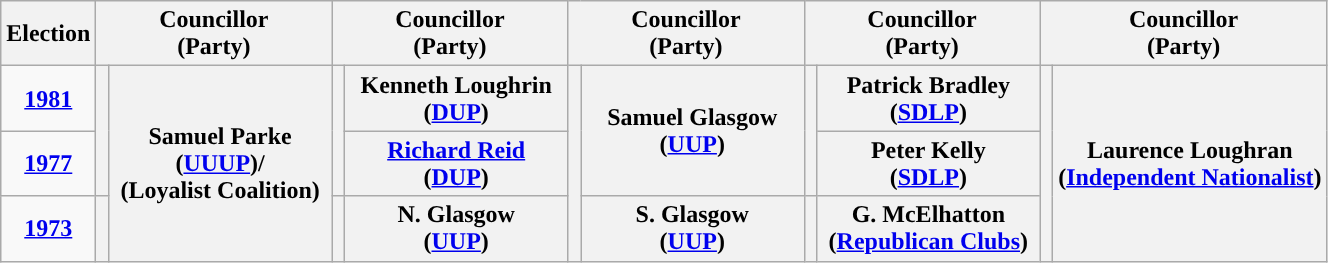<table class="wikitable" style="text-align:center">
<tr>
<th scope="col" width="50">Election</th>
<th scope="col" width="150" colspan = "2">Councillor<br> (Party)</th>
<th scope="col" width="150" colspan = "2">Councillor<br> (Party)</th>
<th scope="col" width="150" colspan = "2">Councillor<br> (Party)</th>
<th scope="col" width="150" colspan = "2">Councillor<br> (Party)</th>
<th scope="col" width="150" colspan = "2">Councillor<br> (Party)</th>
</tr>
<tr>
<td><strong><a href='#'>1981</a></strong></td>
<th rowspan="2" width="1" style="background-color: "></th>
<th rowspan = "3">Samuel Parke <br> (<a href='#'>UUUP</a>)/ <br> (Loyalist Coalition)</th>
<th rowspan="2" width="1" style="background-color: "></th>
<th rowspan = "1">Kenneth Loughrin <br> (<a href='#'>DUP</a>)</th>
<th rowspan="3" width="1" style="background-color: "></th>
<th rowspan = "2">Samuel Glasgow <br> (<a href='#'>UUP</a>)</th>
<th rowspan="2" width="1" style="background-color: "></th>
<th rowspan = "1">Patrick Bradley <br> (<a href='#'>SDLP</a>)</th>
<th rowspan="3" width="1" style="background-color: "></th>
<th rowspan = "3">Laurence Loughran <br> (<a href='#'>Independent Nationalist</a>)</th>
</tr>
<tr>
<td><strong><a href='#'>1977</a></strong></td>
<th rowspan = "1"><a href='#'>Richard Reid</a> <br> (<a href='#'>DUP</a>)</th>
<th rowspan = "1">Peter Kelly <br> (<a href='#'>SDLP</a>)</th>
</tr>
<tr>
<td><strong><a href='#'>1973</a></strong></td>
<th rowspan="1" width="1" style="background-color: "></th>
<th rowspan="1" width="1" style="background-color: "></th>
<th rowspan = "1">N. Glasgow <br> (<a href='#'>UUP</a>)</th>
<th rowspan = "1">S. Glasgow <br> (<a href='#'>UUP</a>)</th>
<th rowspan="1" width="1" style="background-color: "></th>
<th rowspan = "1">G. McElhatton <br> (<a href='#'>Republican Clubs</a>)</th>
</tr>
</table>
